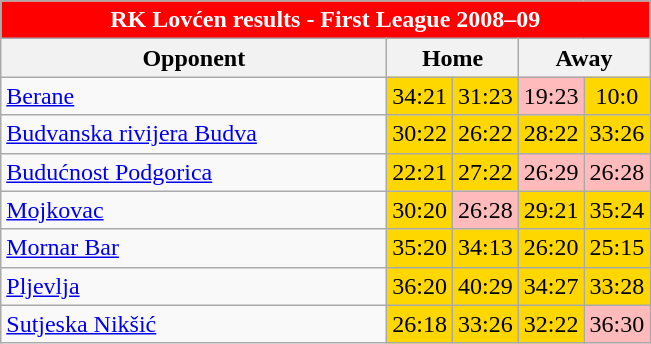<table class="wikitable" style="text-align:center">
<tr>
<th colspan=10 style="background:red;color:white;">RK Lovćen results - First League 2008–09</th>
</tr>
<tr>
<th width=250>Opponent</th>
<th colspan=2>Home</th>
<th colspan=2>Away</th>
</tr>
<tr>
<td align=left><a href='#'>Berane</a></td>
<td style="background:gold">34:21</td>
<td style="background:gold">31:23</td>
<td style="background:#ffbbbb;">19:23</td>
<td style="background:gold">10:0</td>
</tr>
<tr>
<td align=left><a href='#'>Budvanska rivijera Budva</a></td>
<td style="background:gold">30:22</td>
<td style="background:gold">26:22</td>
<td style="background:gold">28:22</td>
<td style="background:gold">33:26</td>
</tr>
<tr>
<td align=left><a href='#'>Budućnost Podgorica</a></td>
<td style="background:gold">22:21</td>
<td style="background:gold">27:22</td>
<td style="background:#ffbbbb;">26:29</td>
<td style="background:#ffbbbb;">26:28</td>
</tr>
<tr>
<td align=left><a href='#'>Mojkovac</a></td>
<td style="background:gold">30:20</td>
<td style="background:#ffbbbb;">26:28</td>
<td style="background:gold">29:21</td>
<td style="background:gold">35:24</td>
</tr>
<tr>
<td align=left><a href='#'>Mornar Bar</a></td>
<td style="background:gold">35:20</td>
<td style="background:gold">34:13</td>
<td style="background:gold">26:20</td>
<td style="background:gold">25:15</td>
</tr>
<tr>
<td align=left><a href='#'>Pljevlja</a></td>
<td style="background:gold">36:20</td>
<td style="background:gold">40:29</td>
<td style="background:gold">34:27</td>
<td style="background:gold">33:28</td>
</tr>
<tr>
<td align=left><a href='#'>Sutjeska Nikšić</a></td>
<td style="background:gold">26:18</td>
<td style="background:gold">33:26</td>
<td style="background:gold">32:22</td>
<td style="background:#ffbbbb;">36:30</td>
</tr>
</table>
